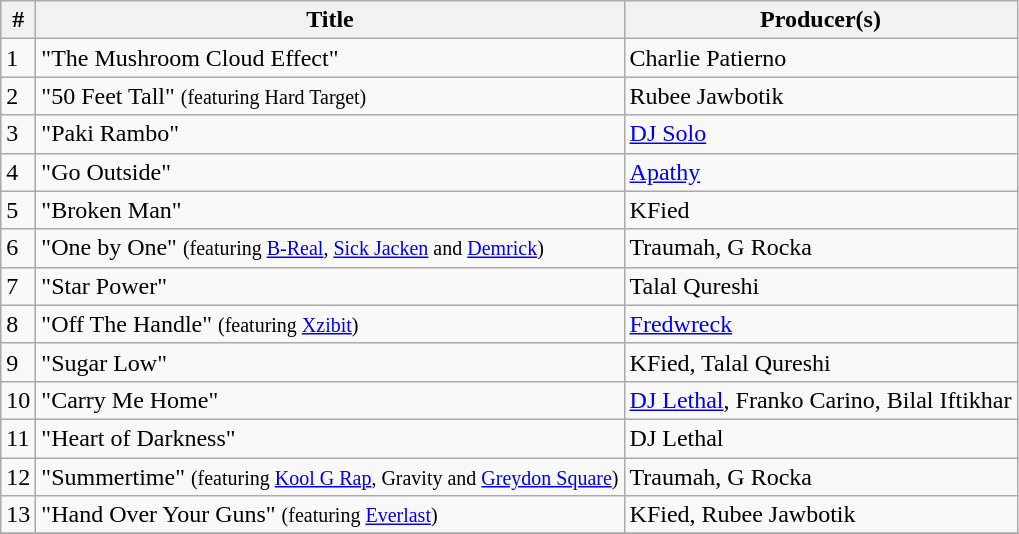<table class="wikitable">
<tr>
<th>#</th>
<th>Title</th>
<th>Producer(s)</th>
</tr>
<tr>
<td>1</td>
<td>"The Mushroom Cloud Effect"</td>
<td>Charlie Patierno</td>
</tr>
<tr>
<td>2</td>
<td>"50 Feet Tall" <small>(featuring Hard Target)</small></td>
<td>Rubee Jawbotik</td>
</tr>
<tr>
<td>3</td>
<td>"Paki Rambo"</td>
<td><a href='#'>DJ Solo</a></td>
</tr>
<tr>
<td>4</td>
<td>"Go Outside"</td>
<td><a href='#'>Apathy</a></td>
</tr>
<tr>
<td>5</td>
<td>"Broken Man"</td>
<td>KFied</td>
</tr>
<tr>
<td>6</td>
<td>"One by One" <small>(featuring <a href='#'>B-Real</a>, <a href='#'>Sick Jacken</a> and <a href='#'>Demrick</a>)</small></td>
<td>Traumah, G Rocka</td>
</tr>
<tr>
<td>7</td>
<td>"Star Power"</td>
<td>Talal Qureshi</td>
</tr>
<tr>
<td>8</td>
<td>"Off The Handle" <small>(featuring <a href='#'>Xzibit</a>)</small></td>
<td><a href='#'>Fredwreck</a></td>
</tr>
<tr>
<td>9</td>
<td>"Sugar Low"</td>
<td>KFied, Talal Qureshi</td>
</tr>
<tr>
<td>10</td>
<td>"Carry Me Home"</td>
<td><a href='#'>DJ Lethal</a>, Franko Carino, Bilal Iftikhar</td>
</tr>
<tr>
<td>11</td>
<td>"Heart of Darkness"</td>
<td>DJ Lethal</td>
</tr>
<tr>
<td>12</td>
<td>"Summertime" <small>(featuring <a href='#'>Kool G Rap</a>, Gravity and <a href='#'>Greydon Square</a>)</small></td>
<td>Traumah, G Rocka</td>
</tr>
<tr>
<td>13</td>
<td>"Hand Over Your Guns" <small>(featuring <a href='#'>Everlast</a>)</small></td>
<td>KFied, Rubee Jawbotik</td>
</tr>
<tr>
</tr>
</table>
